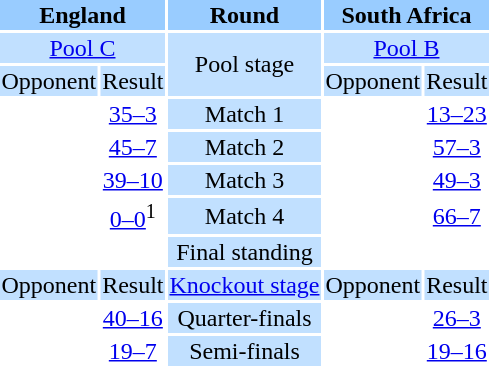<table style="text-align:center">
<tr style="background:#9cf">
<th colspan=2 style="width:1*">England</th>
<th>Round</th>
<th colspan=2 style="width:1*">South Africa</th>
</tr>
<tr style="background:#c1e0ff">
<td colspan=2><a href='#'>Pool C</a></td>
<td rowspan=2>Pool stage</td>
<td colspan=2><a href='#'>Pool B</a></td>
</tr>
<tr style="background:#c1e0ff">
<td>Opponent</td>
<td>Result</td>
<td>Opponent</td>
<td>Result</td>
</tr>
<tr>
<td></td>
<td><a href='#'>35–3</a></td>
<td style="background:#c1e0ff">Match 1</td>
<td></td>
<td><a href='#'>13–23</a></td>
</tr>
<tr>
<td></td>
<td><a href='#'>45–7</a></td>
<td style="background:#c1e0ff">Match 2</td>
<td></td>
<td><a href='#'>57–3</a></td>
</tr>
<tr>
<td></td>
<td><a href='#'>39–10</a></td>
<td style="background:#c1e0ff">Match 3</td>
<td></td>
<td><a href='#'>49–3</a></td>
</tr>
<tr>
<td></td>
<td><a href='#'>0–0</a><sup>1</sup></td>
<td style="background:#c1e0ff">Match 4</td>
<td></td>
<td><a href='#'>66–7</a></td>
</tr>
<tr>
<td colspan="2" align="center"></td>
<td style="background:#c1e0ff">Final standing</td>
<td colspan="2" align="center"></td>
</tr>
<tr style="background:#c1e0ff">
<td>Opponent</td>
<td>Result</td>
<td><a href='#'>Knockout stage</a></td>
<td>Opponent</td>
<td>Result</td>
</tr>
<tr>
<td></td>
<td><a href='#'>40–16</a></td>
<td style="background:#c1e0ff">Quarter-finals</td>
<td></td>
<td><a href='#'>26–3</a></td>
</tr>
<tr>
<td></td>
<td><a href='#'>19–7</a></td>
<td style="background:#c1e0ff">Semi-finals</td>
<td></td>
<td><a href='#'>19–16</a></td>
</tr>
</table>
